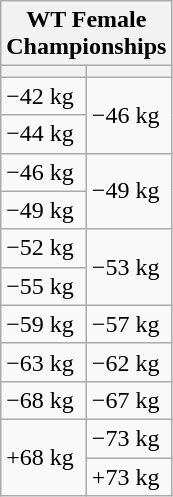<table class="wikitable" style="float:left; margin-right:1.4em;">
<tr>
<th colspan=2>WT Female<br>Championships</th>
</tr>
<tr>
<th></th>
<th></th>
</tr>
<tr>
<td>−42 kg</td>
<td rowspan=2>−46 kg</td>
</tr>
<tr>
<td>−44 kg</td>
</tr>
<tr>
<td>−46 kg</td>
<td rowspan=2>−49 kg</td>
</tr>
<tr>
<td>−49 kg</td>
</tr>
<tr>
<td>−52 kg</td>
<td rowspan=2>−53 kg</td>
</tr>
<tr>
<td>−55 kg</td>
</tr>
<tr>
<td>−59 kg</td>
<td>−57 kg</td>
</tr>
<tr>
<td>−63 kg</td>
<td>−62 kg</td>
</tr>
<tr>
<td>−68 kg</td>
<td>−67 kg</td>
</tr>
<tr>
<td rowspan=2>+68 kg</td>
<td>−73 kg</td>
</tr>
<tr>
<td>+73 kg</td>
</tr>
</table>
